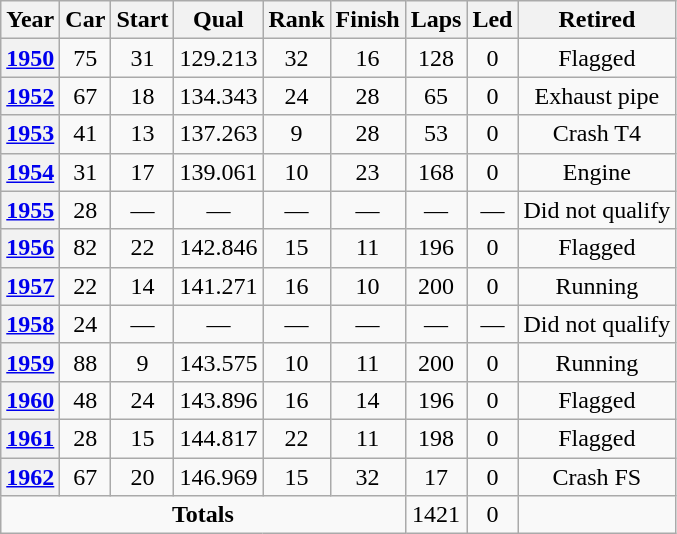<table class="wikitable" style="text-align:center">
<tr>
<th>Year</th>
<th>Car</th>
<th>Start</th>
<th>Qual</th>
<th>Rank</th>
<th>Finish</th>
<th>Laps</th>
<th>Led</th>
<th>Retired</th>
</tr>
<tr>
<th><a href='#'>1950</a></th>
<td>75</td>
<td>31</td>
<td>129.213</td>
<td>32</td>
<td>16</td>
<td>128</td>
<td>0</td>
<td>Flagged</td>
</tr>
<tr>
<th><a href='#'>1952</a></th>
<td>67</td>
<td>18</td>
<td>134.343</td>
<td>24</td>
<td>28</td>
<td>65</td>
<td>0</td>
<td>Exhaust pipe</td>
</tr>
<tr>
<th><a href='#'>1953</a></th>
<td>41</td>
<td>13</td>
<td>137.263</td>
<td>9</td>
<td>28</td>
<td>53</td>
<td>0</td>
<td>Crash T4</td>
</tr>
<tr>
<th><a href='#'>1954</a></th>
<td>31</td>
<td>17</td>
<td>139.061</td>
<td>10</td>
<td>23</td>
<td>168</td>
<td>0</td>
<td>Engine</td>
</tr>
<tr>
<th><a href='#'>1955</a></th>
<td>28</td>
<td>—</td>
<td>—</td>
<td>—</td>
<td>—</td>
<td>—</td>
<td>—</td>
<td>Did not qualify</td>
</tr>
<tr>
<th><a href='#'>1956</a></th>
<td>82</td>
<td>22</td>
<td>142.846</td>
<td>15</td>
<td>11</td>
<td>196</td>
<td>0</td>
<td>Flagged</td>
</tr>
<tr>
<th><a href='#'>1957</a></th>
<td>22</td>
<td>14</td>
<td>141.271</td>
<td>16</td>
<td>10</td>
<td>200</td>
<td>0</td>
<td>Running</td>
</tr>
<tr>
<th><a href='#'>1958</a></th>
<td>24</td>
<td>—</td>
<td>—</td>
<td>—</td>
<td>—</td>
<td>—</td>
<td>—</td>
<td>Did not qualify</td>
</tr>
<tr>
<th><a href='#'>1959</a></th>
<td>88</td>
<td>9</td>
<td>143.575</td>
<td>10</td>
<td>11</td>
<td>200</td>
<td>0</td>
<td>Running</td>
</tr>
<tr>
<th><a href='#'>1960</a></th>
<td>48</td>
<td>24</td>
<td>143.896</td>
<td>16</td>
<td>14</td>
<td>196</td>
<td>0</td>
<td>Flagged</td>
</tr>
<tr>
<th><a href='#'>1961</a></th>
<td>28</td>
<td>15</td>
<td>144.817</td>
<td>22</td>
<td>11</td>
<td>198</td>
<td>0</td>
<td>Flagged</td>
</tr>
<tr>
<th><a href='#'>1962</a></th>
<td>67</td>
<td>20</td>
<td>146.969</td>
<td>15</td>
<td>32</td>
<td>17</td>
<td>0</td>
<td>Crash FS</td>
</tr>
<tr>
<td colspan=6><strong>Totals</strong></td>
<td>1421</td>
<td>0</td>
<td></td>
</tr>
</table>
